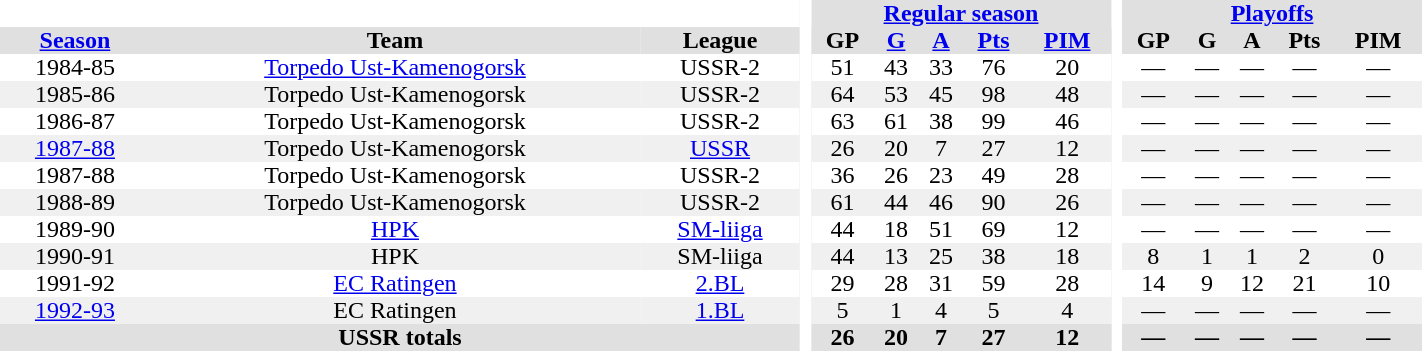<table BORDER="0" CELLPADDING="o" CELLSPACING="0" width="75%" style="text-align:center">
<tr bgcolor="#e0e0e0">
<th colspan="3" bgcolor="#ffffff"> </th>
<th rowspan="99" bgcolor="#ffffff"> </th>
<th colspan="5"><a href='#'>Regular season</a></th>
<th rowspan="99" bgcolor="#ffffff"> </th>
<th colspan="5"><a href='#'>Playoffs</a></th>
</tr>
<tr bgcolor="#e0e0e0">
<th><a href='#'>Season</a></th>
<th>Team</th>
<th>League</th>
<th>GP</th>
<th><a href='#'>G</a></th>
<th><a href='#'>A</a></th>
<th><a href='#'>Pts</a></th>
<th><a href='#'>PIM</a></th>
<th>GP</th>
<th>G</th>
<th>A</th>
<th>Pts</th>
<th>PIM</th>
</tr>
<tr>
<td>1984-85</td>
<td><a href='#'>Torpedo Ust-Kamenogorsk</a></td>
<td>USSR-2</td>
<td>51</td>
<td>43</td>
<td>33</td>
<td>76</td>
<td>20</td>
<td>—</td>
<td>—</td>
<td>—</td>
<td>—</td>
<td>—</td>
</tr>
<tr bgcolor="#f0f0f0">
<td>1985-86</td>
<td>Torpedo Ust-Kamenogorsk</td>
<td>USSR-2</td>
<td>64</td>
<td>53</td>
<td>45</td>
<td>98</td>
<td>48</td>
<td>—</td>
<td>—</td>
<td>—</td>
<td>—</td>
<td>—</td>
</tr>
<tr>
<td>1986-87</td>
<td>Torpedo Ust-Kamenogorsk</td>
<td>USSR-2</td>
<td>63</td>
<td>61</td>
<td>38</td>
<td>99</td>
<td>46</td>
<td>—</td>
<td>—</td>
<td>—</td>
<td>—</td>
<td>—</td>
</tr>
<tr bgcolor="#f0f0f0">
<td><a href='#'>1987-88</a></td>
<td>Torpedo Ust-Kamenogorsk</td>
<td><a href='#'>USSR</a></td>
<td>26</td>
<td>20</td>
<td>7</td>
<td>27</td>
<td>12</td>
<td>—</td>
<td>—</td>
<td>—</td>
<td>—</td>
<td>—</td>
</tr>
<tr>
<td>1987-88</td>
<td>Torpedo Ust-Kamenogorsk</td>
<td>USSR-2</td>
<td>36</td>
<td>26</td>
<td>23</td>
<td>49</td>
<td>28</td>
<td>—</td>
<td>—</td>
<td>—</td>
<td>—</td>
<td>—</td>
</tr>
<tr bgcolor="#f0f0f0">
<td>1988-89</td>
<td>Torpedo Ust-Kamenogorsk</td>
<td>USSR-2</td>
<td>61</td>
<td>44</td>
<td>46</td>
<td>90</td>
<td>26</td>
<td>—</td>
<td>—</td>
<td>—</td>
<td>—</td>
<td>—</td>
</tr>
<tr>
<td>1989-90</td>
<td><a href='#'>HPK</a></td>
<td><a href='#'>SM-liiga</a></td>
<td>44</td>
<td>18</td>
<td>51</td>
<td>69</td>
<td>12</td>
<td>—</td>
<td>—</td>
<td>—</td>
<td>—</td>
<td>—</td>
</tr>
<tr bgcolor="#f0f0f0">
<td>1990-91</td>
<td>HPK</td>
<td>SM-liiga</td>
<td>44</td>
<td>13</td>
<td>25</td>
<td>38</td>
<td>18</td>
<td>8</td>
<td>1</td>
<td>1</td>
<td>2</td>
<td>0</td>
</tr>
<tr>
<td>1991-92</td>
<td><a href='#'>EC Ratingen</a></td>
<td><a href='#'>2.BL</a></td>
<td>29</td>
<td>28</td>
<td>31</td>
<td>59</td>
<td>28</td>
<td>14</td>
<td>9</td>
<td>12</td>
<td>21</td>
<td>10</td>
</tr>
<tr bgcolor="#f0f0f0">
<td><a href='#'>1992-93</a></td>
<td>EC Ratingen</td>
<td><a href='#'>1.BL</a></td>
<td>5</td>
<td>1</td>
<td>4</td>
<td>5</td>
<td>4</td>
<td>—</td>
<td>—</td>
<td>—</td>
<td>—</td>
<td>—</td>
</tr>
<tr style="background:#e0e0e0;">
<th colspan="3">USSR totals</th>
<th>26</th>
<th>20</th>
<th>7</th>
<th>27</th>
<th>12</th>
<th>—</th>
<th>—</th>
<th>—</th>
<th>—</th>
<th>—</th>
</tr>
</table>
